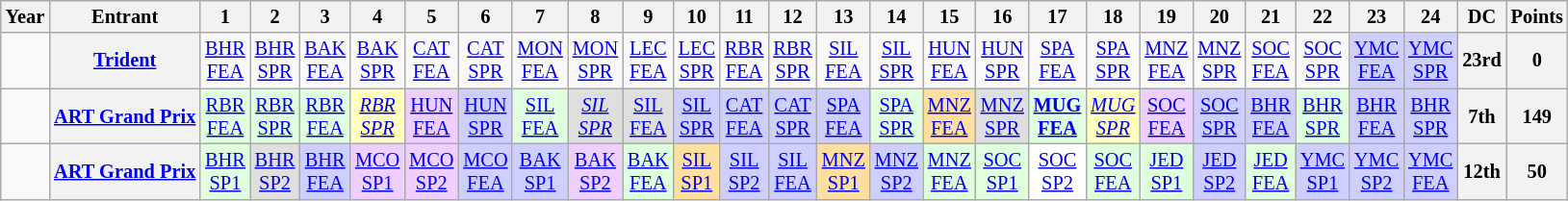<table class="wikitable" style="text-align:center; font-size:85%">
<tr>
<th>Year</th>
<th>Entrant</th>
<th>1</th>
<th>2</th>
<th>3</th>
<th>4</th>
<th>5</th>
<th>6</th>
<th>7</th>
<th>8</th>
<th>9</th>
<th>10</th>
<th>11</th>
<th>12</th>
<th>13</th>
<th>14</th>
<th>15</th>
<th>16</th>
<th>17</th>
<th>18</th>
<th>19</th>
<th>20</th>
<th>21</th>
<th>22</th>
<th>23</th>
<th>24</th>
<th>DC</th>
<th>Points</th>
</tr>
<tr>
<td></td>
<th><a href='#'>Trident</a></th>
<td style="background:#;"><a href='#'>BHR<br>FEA</a></td>
<td style="background:#;"><a href='#'>BHR<br>SPR</a></td>
<td style="background:#;"><a href='#'>BAK<br>FEA</a></td>
<td style="background:#;"><a href='#'>BAK<br>SPR</a></td>
<td style="background:#;"><a href='#'>CAT<br>FEA</a></td>
<td style="background:#;"><a href='#'>CAT<br>SPR</a></td>
<td style="background:#;"><a href='#'>MON<br>FEA</a></td>
<td style="background:#;"><a href='#'>MON<br>SPR</a></td>
<td style="background:#;"><a href='#'>LEC<br>FEA</a></td>
<td style="background:#;"><a href='#'>LEC<br>SPR</a></td>
<td style="background:#;"><a href='#'>RBR<br>FEA</a></td>
<td style="background:#;"><a href='#'>RBR<br>SPR</a></td>
<td style="background:#;"><a href='#'>SIL<br>FEA</a></td>
<td style="background:#;"><a href='#'>SIL<br>SPR</a></td>
<td style="background:#;"><a href='#'>HUN<br>FEA</a></td>
<td style="background:#;"><a href='#'>HUN<br>SPR</a></td>
<td style="background:#;"><a href='#'>SPA<br>FEA</a></td>
<td style="background:#;"><a href='#'>SPA<br>SPR</a></td>
<td style="background:#;"><a href='#'>MNZ<br>FEA</a></td>
<td style="background:#;"><a href='#'>MNZ<br>SPR</a></td>
<td style="background:#;"><a href='#'>SOC<br>FEA</a></td>
<td style="background:#;"><a href='#'>SOC<br>SPR</a></td>
<td style="background:#CFCFFF;"><a href='#'>YMC<br>FEA</a><br></td>
<td style="background:#CFCFFF;"><a href='#'>YMC<br>SPR</a><br></td>
<th>23rd</th>
<th>0</th>
</tr>
<tr>
<td></td>
<th nowrap><a href='#'>ART Grand Prix</a></th>
<td style="background:#DFFFDF;"><a href='#'>RBR<br>FEA</a><br></td>
<td style="background:#DFFFDF;"><a href='#'>RBR<br>SPR</a><br></td>
<td style="background:#DFFFDF;"><a href='#'>RBR<br>FEA</a><br></td>
<td style="background:#FFFFBF;"><em><a href='#'>RBR<br>SPR</a></em><br></td>
<td style="background:#EFCFFF;"><a href='#'>HUN<br>FEA</a><br></td>
<td style="background:#CFCFFF;"><a href='#'>HUN<br>SPR</a><br></td>
<td style="background:#DFFFDF;"><a href='#'>SIL<br>FEA</a><br></td>
<td style="background:#DFDFDF;"><em><a href='#'>SIL<br>SPR</a></em><br></td>
<td style="background:#DFDFDF;"><a href='#'>SIL<br>FEA</a><br></td>
<td style="background:#CFCFFF;"><a href='#'>SIL<br>SPR</a><br></td>
<td style="background:#CFCFFF;"><a href='#'>CAT<br>FEA</a><br></td>
<td style="background:#CFCFFF;"><a href='#'>CAT<br>SPR</a><br></td>
<td style="background:#CFCFFF;"><a href='#'>SPA<br>FEA</a><br></td>
<td style="background:#DFFFDF;"><a href='#'>SPA<br>SPR</a><br></td>
<td style="background:#FFDF9F;"><a href='#'>MNZ<br>FEA</a><br></td>
<td style="background:#DFDFDF;"><a href='#'>MNZ<br>SPR</a><br></td>
<td style="background:#DFFFDF;"><strong><a href='#'>MUG<br>FEA</a></strong><br></td>
<td style="background:#FFFFBF;"><em><a href='#'>MUG<br>SPR</a></em><br></td>
<td style="background:#EFCFFF;"><a href='#'>SOC<br>FEA</a><br></td>
<td style="background:#CFCFFF;"><a href='#'>SOC<br>SPR</a><br></td>
<td style="background:#CFCFFF;"><a href='#'>BHR<br>FEA</a><br></td>
<td style="background:#DFFFDF;"><a href='#'>BHR<br>SPR</a><br></td>
<td style="background:#CFCFFF;"><a href='#'>BHR<br>FEA</a><br></td>
<td style="background:#CFCFFF;"><a href='#'>BHR<br>SPR</a><br></td>
<th>7th</th>
<th>149</th>
</tr>
<tr>
<td></td>
<th nowrap><a href='#'>ART Grand Prix</a></th>
<td style="background:#DFFFDF;"><a href='#'>BHR<br>SP1</a><br></td>
<td style="background:#DFDFDF;"><a href='#'>BHR<br>SP2</a><br></td>
<td style="background:#CFCFFF;"><a href='#'>BHR<br>FEA</a><br></td>
<td style="background:#EFCFFF;"><a href='#'>MCO<br>SP1</a><br></td>
<td style="background:#EFCFFF;"><a href='#'>MCO<br>SP2</a><br></td>
<td style="background:#CFCFFF;"><a href='#'>MCO<br>FEA</a><br></td>
<td style="background:#CFCFFF;"><a href='#'>BAK<br>SP1</a><br></td>
<td style="background:#EFCFFF;"><a href='#'>BAK<br>SP2</a><br></td>
<td style="background:#DFFFDF;"><a href='#'>BAK<br>FEA</a><br></td>
<td style="background:#FFDF9F;"><a href='#'>SIL<br>SP1</a><br></td>
<td style="background:#CFCFFF;"><a href='#'>SIL<br>SP2</a><br></td>
<td style="background:#CFCFFF;"><a href='#'>SIL<br>FEA</a><br></td>
<td style="background:#FFDF9F;"><a href='#'>MNZ<br>SP1</a><br></td>
<td style="background:#CFCFFF;"><a href='#'>MNZ<br>SP2</a><br></td>
<td style="background:#DFFFDF;"><a href='#'>MNZ<br>FEA</a><br></td>
<td style="background:#DFFFDF;"><a href='#'>SOC<br>SP1</a><br></td>
<td style="background:#FFFFFF;"><a href='#'>SOC<br>SP2</a><br></td>
<td style="background:#DFFFDF;"><a href='#'>SOC<br>FEA</a><br></td>
<td style="background:#DFFFDF;"><a href='#'>JED<br>SP1</a><br></td>
<td style="background:#CFCFFF;"><a href='#'>JED<br>SP2</a><br></td>
<td style="background:#DFFFDF;"><a href='#'>JED<br>FEA</a><br></td>
<td style="background:#CFCFFF;"><a href='#'>YMC<br>SP1</a><br></td>
<td style="background:#CFCFFF;"><a href='#'>YMC<br>SP2</a><br></td>
<td style="background:#CFCFFF;"><a href='#'>YMC<br>FEA</a><br></td>
<th>12th</th>
<th>50</th>
</tr>
</table>
